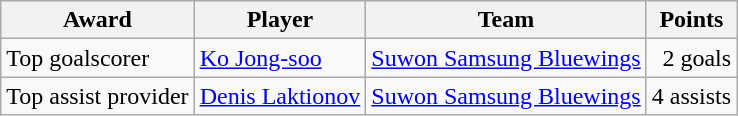<table class="wikitable">
<tr>
<th>Award</th>
<th>Player</th>
<th>Team</th>
<th>Points</th>
</tr>
<tr>
<td>Top goalscorer</td>
<td> <a href='#'>Ko Jong-soo</a></td>
<td><a href='#'>Suwon Samsung Bluewings</a></td>
<td align="right">2 goals</td>
</tr>
<tr>
<td>Top assist provider</td>
<td> <a href='#'>Denis Laktionov</a></td>
<td><a href='#'>Suwon Samsung Bluewings</a></td>
<td rowspan="2" align="right">4 assists</td>
</tr>
</table>
